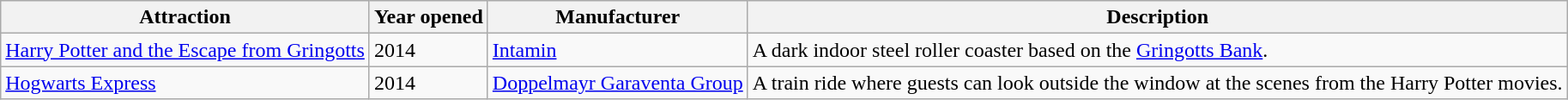<table class="wikitable sortable">
<tr>
<th>Attraction</th>
<th>Year opened</th>
<th>Manufacturer</th>
<th>Description</th>
</tr>
<tr>
<td><a href='#'>Harry Potter and the Escape from Gringotts</a></td>
<td>2014</td>
<td><a href='#'>Intamin</a></td>
<td>A dark indoor steel roller coaster based on the <a href='#'>Gringotts Bank</a>.</td>
</tr>
<tr>
<td><a href='#'>Hogwarts Express</a></td>
<td>2014</td>
<td><a href='#'>Doppelmayr Garaventa Group</a></td>
<td>A train ride where guests can look outside the window at the scenes from the Harry Potter movies.</td>
</tr>
</table>
